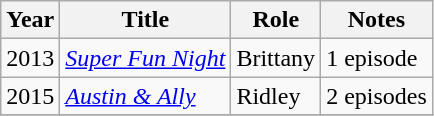<table class="wikitable sortable">
<tr>
<th>Year</th>
<th>Title</th>
<th>Role</th>
<th class="unsortable">Notes</th>
</tr>
<tr>
<td>2013</td>
<td><em><a href='#'>Super Fun Night</a></em></td>
<td>Brittany</td>
<td>1 episode</td>
</tr>
<tr>
<td>2015</td>
<td><em><a href='#'>Austin & Ally</a></em></td>
<td>Ridley</td>
<td>2 episodes</td>
</tr>
<tr>
</tr>
</table>
